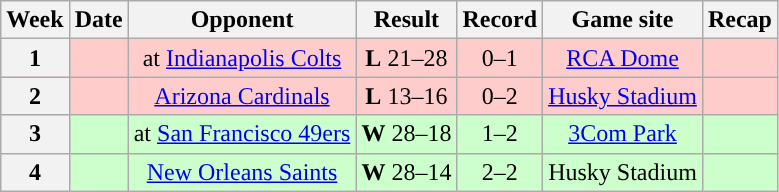<table class="wikitable" style="text-align:center">
<tr>
<th>Week</th>
<th>Date</th>
<th>Opponent</th>
<th>Result</th>
<th>Record</th>
<th>Game site</th>
<th>Recap</th>
</tr>
<tr style="background:#fcc">
<th>1</th>
<td></td>
<td>at <a href='#'>Indianapolis Colts</a></td>
<td><strong>L</strong> 21–28</td>
<td>0–1</td>
<td><a href='#'>RCA Dome</a></td>
<td></td>
</tr>
<tr style="background:#fcc">
<th>2</th>
<td></td>
<td><a href='#'>Arizona Cardinals</a></td>
<td><strong>L</strong> 13–16 </td>
<td>0–2</td>
<td><a href='#'>Husky Stadium</a></td>
<td></td>
</tr>
<tr style="background:#cfc">
<th>3</th>
<td></td>
<td>at <a href='#'>San Francisco 49ers</a></td>
<td><strong>W</strong> 28–18</td>
<td>1–2</td>
<td><a href='#'>3Com Park</a></td>
<td></td>
</tr>
<tr style="background:#cfc">
<th>4</th>
<td></td>
<td><a href='#'>New Orleans Saints</a></td>
<td><strong>W</strong> 28–14</td>
<td>2–2</td>
<td>Husky Stadium</td>
<td></td>
</tr>
</table>
